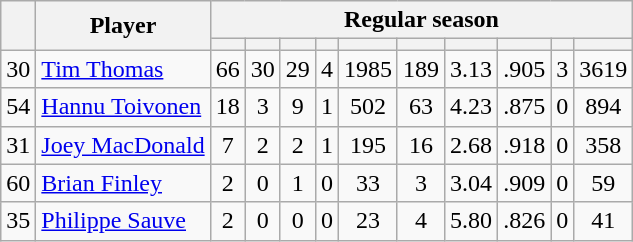<table class="wikitable plainrowheaders" style="text-align:center;">
<tr>
<th scope="col" rowspan="2"></th>
<th scope="col" rowspan="2">Player</th>
<th scope=colgroup colspan=10>Regular season</th>
</tr>
<tr>
<th scope="col"></th>
<th scope="col"></th>
<th scope="col"></th>
<th scope="col"></th>
<th scope="col"></th>
<th scope="col"></th>
<th scope="col"></th>
<th scope="col"></th>
<th scope="col"></th>
<th scope="col"></th>
</tr>
<tr>
<td scope="row">30</td>
<td align="left"><a href='#'>Tim Thomas</a></td>
<td>66</td>
<td>30</td>
<td>29</td>
<td>4</td>
<td>1985</td>
<td>189</td>
<td>3.13</td>
<td>.905</td>
<td>3</td>
<td>3619</td>
</tr>
<tr>
<td scope="row">54</td>
<td align="left"><a href='#'>Hannu Toivonen</a></td>
<td>18</td>
<td>3</td>
<td>9</td>
<td>1</td>
<td>502</td>
<td>63</td>
<td>4.23</td>
<td>.875</td>
<td>0</td>
<td>894</td>
</tr>
<tr>
<td scope="row">31</td>
<td align="left"><a href='#'>Joey MacDonald</a></td>
<td>7</td>
<td>2</td>
<td>2</td>
<td>1</td>
<td>195</td>
<td>16</td>
<td>2.68</td>
<td>.918</td>
<td>0</td>
<td>358</td>
</tr>
<tr>
<td scope="row">60</td>
<td align="left"><a href='#'>Brian Finley</a></td>
<td>2</td>
<td>0</td>
<td>1</td>
<td>0</td>
<td>33</td>
<td>3</td>
<td>3.04</td>
<td>.909</td>
<td>0</td>
<td>59</td>
</tr>
<tr>
<td scope="row">35</td>
<td align="left"><a href='#'>Philippe Sauve</a></td>
<td>2</td>
<td>0</td>
<td>0</td>
<td>0</td>
<td>23</td>
<td>4</td>
<td>5.80</td>
<td>.826</td>
<td>0</td>
<td>41</td>
</tr>
</table>
